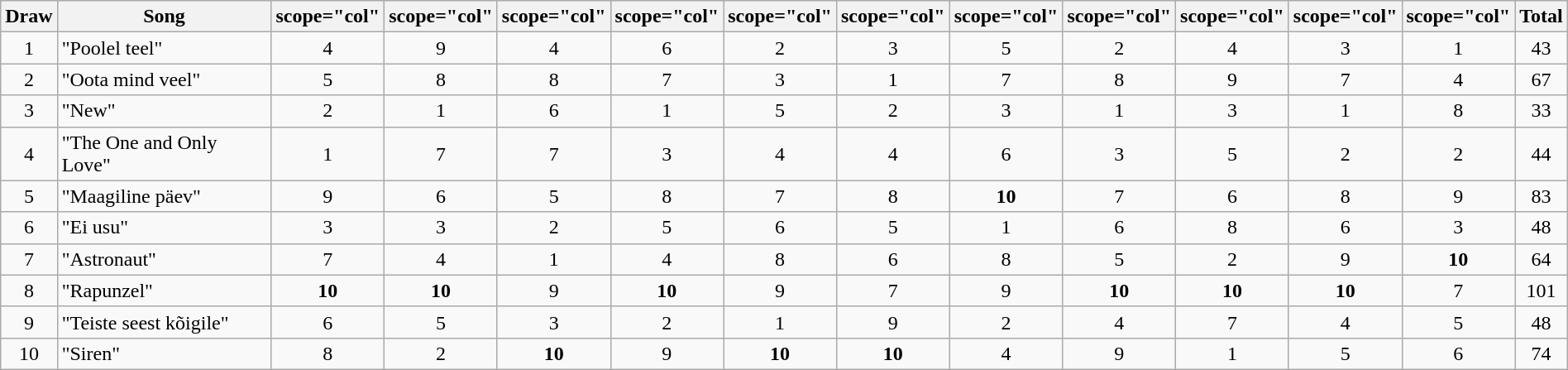<table class="wikitable collapsible" style="margin: 1em auto 1em auto; text-align:center;">
<tr>
<th>Draw</th>
<th>Song</th>
<th>scope="col" </th>
<th>scope="col" </th>
<th>scope="col" </th>
<th>scope="col" </th>
<th>scope="col" </th>
<th>scope="col" </th>
<th>scope="col" </th>
<th>scope="col" </th>
<th>scope="col" </th>
<th>scope="col" </th>
<th>scope="col" </th>
<th>Total</th>
</tr>
<tr>
<td>1</td>
<td align="left">"Poolel teel"</td>
<td>4</td>
<td>9</td>
<td>4</td>
<td>6</td>
<td>2</td>
<td>3</td>
<td>5</td>
<td>2</td>
<td>4</td>
<td>3</td>
<td>1</td>
<td>43</td>
</tr>
<tr>
<td>2</td>
<td align="left">"Oota mind veel"</td>
<td>5</td>
<td>8</td>
<td>8</td>
<td>7</td>
<td>3</td>
<td>1</td>
<td>7</td>
<td>8</td>
<td>9</td>
<td>7</td>
<td>4</td>
<td>67</td>
</tr>
<tr>
<td>3</td>
<td align="left">"New"</td>
<td>2</td>
<td>1</td>
<td>6</td>
<td>1</td>
<td>5</td>
<td>2</td>
<td>3</td>
<td>1</td>
<td>3</td>
<td>1</td>
<td>8</td>
<td>33</td>
</tr>
<tr>
<td>4</td>
<td align="left">"The One and Only Love"</td>
<td>1</td>
<td>7</td>
<td>7</td>
<td>3</td>
<td>4</td>
<td>4</td>
<td>6</td>
<td>3</td>
<td>5</td>
<td>2</td>
<td>2</td>
<td>44</td>
</tr>
<tr>
<td>5</td>
<td align="left">"Maagiline päev"</td>
<td>9</td>
<td>6</td>
<td>5</td>
<td>8</td>
<td>7</td>
<td>8</td>
<td><strong>10</strong></td>
<td>7</td>
<td>6</td>
<td>8</td>
<td>9</td>
<td>83</td>
</tr>
<tr>
<td>6</td>
<td align="left">"Ei usu"</td>
<td>3</td>
<td>3</td>
<td>2</td>
<td>5</td>
<td>6</td>
<td>5</td>
<td>1</td>
<td>6</td>
<td>8</td>
<td>6</td>
<td>3</td>
<td>48</td>
</tr>
<tr>
<td>7</td>
<td align="left">"Astronaut"</td>
<td>7</td>
<td>4</td>
<td>1</td>
<td>4</td>
<td>8</td>
<td>6</td>
<td>8</td>
<td>5</td>
<td>2</td>
<td>9</td>
<td><strong>10</strong></td>
<td>64</td>
</tr>
<tr>
<td>8</td>
<td align="left">"Rapunzel"</td>
<td><strong>10</strong></td>
<td><strong>10</strong></td>
<td>9</td>
<td><strong>10</strong></td>
<td>9</td>
<td>7</td>
<td>9</td>
<td><strong>10</strong></td>
<td><strong>10</strong></td>
<td><strong>10</strong></td>
<td>7</td>
<td>101</td>
</tr>
<tr>
<td>9</td>
<td align="left">"Teiste seest kõigile"</td>
<td>6</td>
<td>5</td>
<td>3</td>
<td>2</td>
<td>1</td>
<td>9</td>
<td>2</td>
<td>4</td>
<td>7</td>
<td>4</td>
<td>5</td>
<td>48</td>
</tr>
<tr>
<td>10</td>
<td align="left">"Siren"</td>
<td>8</td>
<td>2</td>
<td><strong>10</strong></td>
<td>9</td>
<td><strong>10</strong></td>
<td><strong>10</strong></td>
<td>4</td>
<td>9</td>
<td>1</td>
<td>5</td>
<td>6</td>
<td>74</td>
</tr>
</table>
